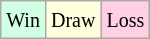<table class="wikitable">
<tr>
<td style="background-color: #d0ffe3;"><small>Win</small></td>
<td style="background-color: #ffffdd;"><small>Draw</small></td>
<td style="background-color: #ffd0e3;"><small>Loss</small></td>
</tr>
</table>
